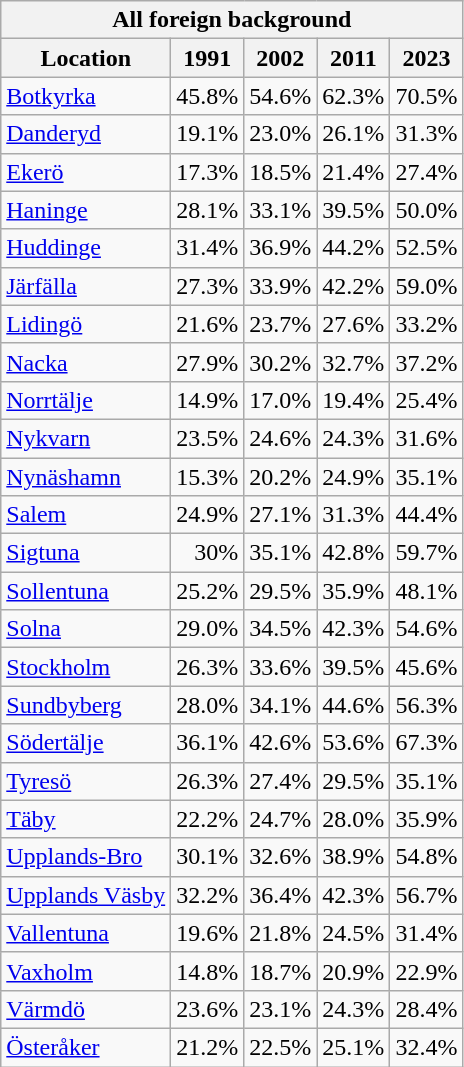<table class="wikitable sortable mw-collapsible mw-collapsed" style="text-align:right">
<tr>
<th colspan="5">All foreign background</th>
</tr>
<tr>
<th>Location</th>
<th>1991</th>
<th>2002</th>
<th>2011</th>
<th>2023</th>
</tr>
<tr>
<td align="left"><a href='#'>Botkyrka</a></td>
<td>45.8%</td>
<td>54.6%</td>
<td>62.3%</td>
<td>70.5%</td>
</tr>
<tr>
<td align="left"><a href='#'>Danderyd</a></td>
<td>19.1%</td>
<td>23.0%</td>
<td>26.1%</td>
<td>31.3%</td>
</tr>
<tr>
<td align="left"><a href='#'>Ekerö</a></td>
<td>17.3%</td>
<td>18.5%</td>
<td>21.4%</td>
<td>27.4%</td>
</tr>
<tr>
<td align="left"><a href='#'>Haninge</a></td>
<td>28.1%</td>
<td>33.1%</td>
<td>39.5%</td>
<td>50.0%</td>
</tr>
<tr>
<td align="left"><a href='#'>Huddinge</a></td>
<td>31.4%</td>
<td>36.9%</td>
<td>44.2%</td>
<td>52.5%</td>
</tr>
<tr>
<td align="left"><a href='#'>Järfälla</a></td>
<td>27.3%</td>
<td>33.9%</td>
<td>42.2%</td>
<td>59.0%</td>
</tr>
<tr>
<td align="left"><a href='#'>Lidingö</a></td>
<td>21.6%</td>
<td>23.7%</td>
<td>27.6%</td>
<td>33.2%</td>
</tr>
<tr>
<td align="left"><a href='#'>Nacka</a></td>
<td>27.9%</td>
<td>30.2%</td>
<td>32.7%</td>
<td>37.2%</td>
</tr>
<tr>
<td align="left"><a href='#'>Norrtälje</a></td>
<td>14.9%</td>
<td>17.0%</td>
<td>19.4%</td>
<td>25.4%</td>
</tr>
<tr>
<td align="left"><a href='#'>Nykvarn</a></td>
<td>23.5%</td>
<td>24.6%</td>
<td>24.3%</td>
<td>31.6%</td>
</tr>
<tr>
<td align="left"><a href='#'>Nynäshamn</a></td>
<td>15.3%</td>
<td>20.2%</td>
<td>24.9%</td>
<td>35.1%</td>
</tr>
<tr>
<td align="left"><a href='#'>Salem</a></td>
<td>24.9%</td>
<td>27.1%</td>
<td>31.3%</td>
<td>44.4%</td>
</tr>
<tr>
<td align="left"><a href='#'>Sigtuna</a></td>
<td>30%</td>
<td>35.1%</td>
<td>42.8%</td>
<td>59.7%</td>
</tr>
<tr>
<td align="left"><a href='#'>Sollentuna</a></td>
<td>25.2%</td>
<td>29.5%</td>
<td>35.9%</td>
<td>48.1%</td>
</tr>
<tr>
<td align="left"><a href='#'>Solna</a></td>
<td>29.0%</td>
<td>34.5%</td>
<td>42.3%</td>
<td>54.6%</td>
</tr>
<tr>
<td align="left"><a href='#'>Stockholm</a></td>
<td>26.3%</td>
<td>33.6%</td>
<td>39.5%</td>
<td>45.6%</td>
</tr>
<tr>
<td align="left"><a href='#'>Sundbyberg</a></td>
<td>28.0%</td>
<td>34.1%</td>
<td>44.6%</td>
<td>56.3%</td>
</tr>
<tr>
<td align="left"><a href='#'>Södertälje</a></td>
<td>36.1%</td>
<td>42.6%</td>
<td>53.6%</td>
<td>67.3%</td>
</tr>
<tr>
<td align="left"><a href='#'>Tyresö</a></td>
<td>26.3%</td>
<td>27.4%</td>
<td>29.5%</td>
<td>35.1%</td>
</tr>
<tr>
<td align="left"><a href='#'>Täby</a></td>
<td>22.2%</td>
<td>24.7%</td>
<td>28.0%</td>
<td>35.9%</td>
</tr>
<tr>
<td align="left"><a href='#'>Upplands-Bro</a></td>
<td>30.1%</td>
<td>32.6%</td>
<td>38.9%</td>
<td>54.8%</td>
</tr>
<tr>
<td align="left"><a href='#'>Upplands Väsby</a></td>
<td>32.2%</td>
<td>36.4%</td>
<td>42.3%</td>
<td>56.7%</td>
</tr>
<tr>
<td align="left"><a href='#'>Vallentuna</a></td>
<td>19.6%</td>
<td>21.8%</td>
<td>24.5%</td>
<td>31.4%</td>
</tr>
<tr>
<td align="left"><a href='#'>Vaxholm</a></td>
<td>14.8%</td>
<td>18.7%</td>
<td>20.9%</td>
<td>22.9%</td>
</tr>
<tr>
<td align="left"><a href='#'>Värmdö</a></td>
<td>23.6%</td>
<td>23.1%</td>
<td>24.3%</td>
<td>28.4%</td>
</tr>
<tr>
<td align="left"><a href='#'>Österåker</a></td>
<td>21.2%</td>
<td>22.5%</td>
<td>25.1%</td>
<td>32.4%</td>
</tr>
</table>
